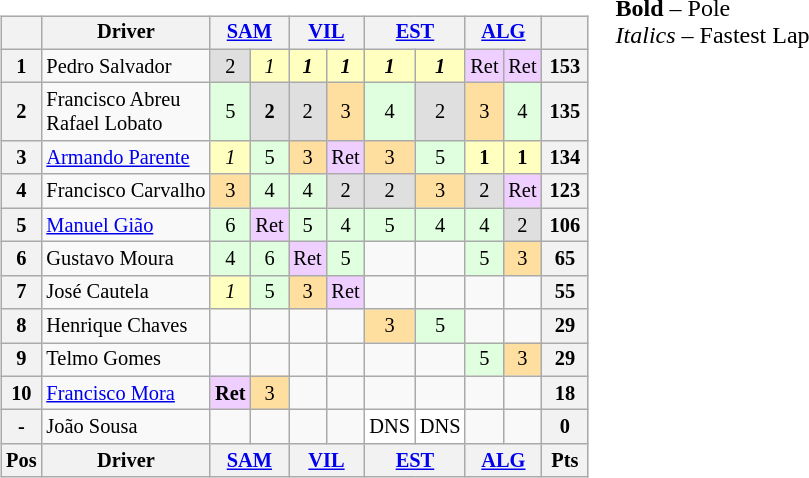<table>
<tr>
<td valign="top"><br><table align=left| class="wikitable" style="font-size: 85%; text-align: center;">
<tr valign="top">
<th valign=middle></th>
<th valign=middle>Driver</th>
<th colspan=2><a href='#'>SAM</a><br></th>
<th colspan=2><a href='#'>VIL</a><br></th>
<th colspan=2><a href='#'>EST</a><br></th>
<th colspan=2><a href='#'>ALG</a><br></th>
<th valign=middle>  </th>
</tr>
<tr>
<th>1</th>
<td align="left">Pedro Salvador</td>
<td style="background:#dfdfdf;">2</td>
<td style="background:#ffffbf;"><em>1</em></td>
<td style="background:#ffffbf;"><strong><em>1</em></strong></td>
<td style="background:#ffffbf;"><strong><em>1</em></strong></td>
<td style="background:#ffffbf;"><strong><em>1</em></strong></td>
<td style="background:#ffffbf;"><strong><em>1</em></strong></td>
<td style="background:#efcfff;">Ret</td>
<td style="background:#efcfff;">Ret</td>
<th align="right">153</th>
</tr>
<tr>
<th>2</th>
<td align="left">Francisco Abreu<br>Rafael Lobato</td>
<td style="background:#dfffdf;">5</td>
<td style="background:#dfdfdf;"><strong>2</strong></td>
<td style="background:#dfdfdf;">2</td>
<td style="background:#ffdf9f;">3</td>
<td style="background:#dfffdf;">4</td>
<td style="background:#dfdfdf;">2</td>
<td style="background:#ffdf9f;">3</td>
<td style="background:#dfffdf;">4</td>
<th align="right">135</th>
</tr>
<tr>
<th>3</th>
<td align="left"><a href='#'>Armando Parente</a></td>
<td style="background:#ffffbf;"><em>1</em></td>
<td style="background:#dfffdf;">5</td>
<td style="background:#ffdf9f;">3</td>
<td style="background:#efcfff;">Ret</td>
<td style="background:#ffdf9f;">3</td>
<td style="background:#dfffdf;">5</td>
<td style="background:#ffffbf;"><strong>1</strong></td>
<td style="background:#ffffbf;"><strong>1</strong></td>
<th align="right">134</th>
</tr>
<tr>
<th>4</th>
<td align="left">Francisco Carvalho</td>
<td style="background:#ffdf9f;">3</td>
<td style="background:#dfffdf;">4</td>
<td style="background:#dfffdf;">4</td>
<td style="background:#dfdfdf;">2</td>
<td style="background:#dfdfdf;">2</td>
<td style="background:#ffdf9f;">3</td>
<td style="background:#dfdfdf;">2</td>
<td style="background:#efcfff;">Ret</td>
<th align="right">123</th>
</tr>
<tr>
<th>5</th>
<td align="left"><a href='#'>Manuel Gião</a></td>
<td style="background:#dfffdf;">6</td>
<td style="background:#efcfff;">Ret</td>
<td style="background:#dfffdf;">5</td>
<td style="background:#dfffdf;">4</td>
<td style="background:#dfffdf;">5</td>
<td style="background:#dfffdf;">4</td>
<td style="background:#dfffdf;">4</td>
<td style="background:#dfdfdf;">2</td>
<th align="right">106</th>
</tr>
<tr>
<th>6</th>
<td align="left">Gustavo Moura</td>
<td style="background:#dfffdf;">4</td>
<td style="background:#dfffdf;">6</td>
<td style="background:#efcfff;">Ret</td>
<td style="background:#dfffdf;">5</td>
<td></td>
<td></td>
<td style="background:#dfffdf;">5</td>
<td style="background:#ffdf9f;">3</td>
<th align="right">65</th>
</tr>
<tr>
<th>7</th>
<td align="left">José Cautela</td>
<td style="background:#ffffbf;"><em>1</em></td>
<td style="background:#dfffdf;">5</td>
<td style="background:#ffdf9f;">3</td>
<td style="background:#efcfff;">Ret</td>
<td></td>
<td></td>
<td></td>
<td></td>
<th align="right">55</th>
</tr>
<tr>
<th>8</th>
<td align="left">Henrique Chaves</td>
<td></td>
<td></td>
<td></td>
<td></td>
<td style="background:#ffdf9f;">3</td>
<td style="background:#dfffdf;">5</td>
<td></td>
<td></td>
<th align="right">29</th>
</tr>
<tr>
<th>9</th>
<td align="left">Telmo Gomes</td>
<td></td>
<td></td>
<td></td>
<td></td>
<td></td>
<td></td>
<td style="background:#dfffdf;">5</td>
<td style="background:#ffdf9f;">3</td>
<th align="right">29</th>
</tr>
<tr>
<th>10</th>
<td align="left"><a href='#'>Francisco Mora</a></td>
<td style="background:#efcfff;"><strong>Ret</strong></td>
<td style="background:#ffdf9f;">3</td>
<td></td>
<td></td>
<td></td>
<td></td>
<td></td>
<td></td>
<th align="right">18</th>
</tr>
<tr>
<th>-</th>
<td align="left">João Sousa</td>
<td></td>
<td></td>
<td></td>
<td></td>
<td style="background:#ffffff;">DNS</td>
<td style="background:#ffffff;">DNS</td>
<td></td>
<td></td>
<th align="right">0</th>
</tr>
<tr>
<th valign=middle>Pos</th>
<th valign=middle>Driver</th>
<th colspan=2><a href='#'>SAM</a><br></th>
<th colspan=2><a href='#'>VIL</a><br></th>
<th colspan=2><a href='#'>EST</a><br></th>
<th colspan=2><a href='#'>ALG</a><br></th>
<th valign=middle> Pts </th>
</tr>
</table>
</td>
<td valign="top"><br>
<span><strong>Bold</strong> – Pole<br>
<em>Italics</em> – Fastest Lap</span></td>
</tr>
</table>
